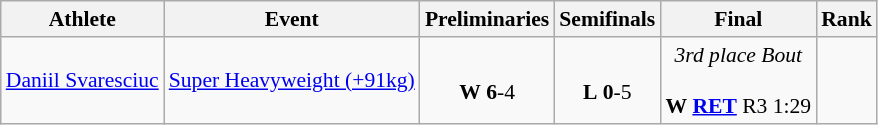<table class="wikitable" border="1" style="font-size:90%">
<tr>
<th>Athlete</th>
<th>Event</th>
<th>Preliminaries</th>
<th>Semifinals</th>
<th>Final</th>
<th>Rank</th>
</tr>
<tr>
<td><a href='#'>Daniil Svaresciuc</a></td>
<td><a href='#'>Super Heavyweight (+91kg)</a></td>
<td align=center> <br> <strong>W</strong> <strong>6</strong>-4</td>
<td align=center> <br> <strong>L</strong> <strong>0</strong>-5</td>
<td align=center><em>3rd place Bout</em><br> <br> <strong>W</strong> <strong><a href='#'>RET</a></strong> R3 1:29</td>
<td align=center></td>
</tr>
</table>
